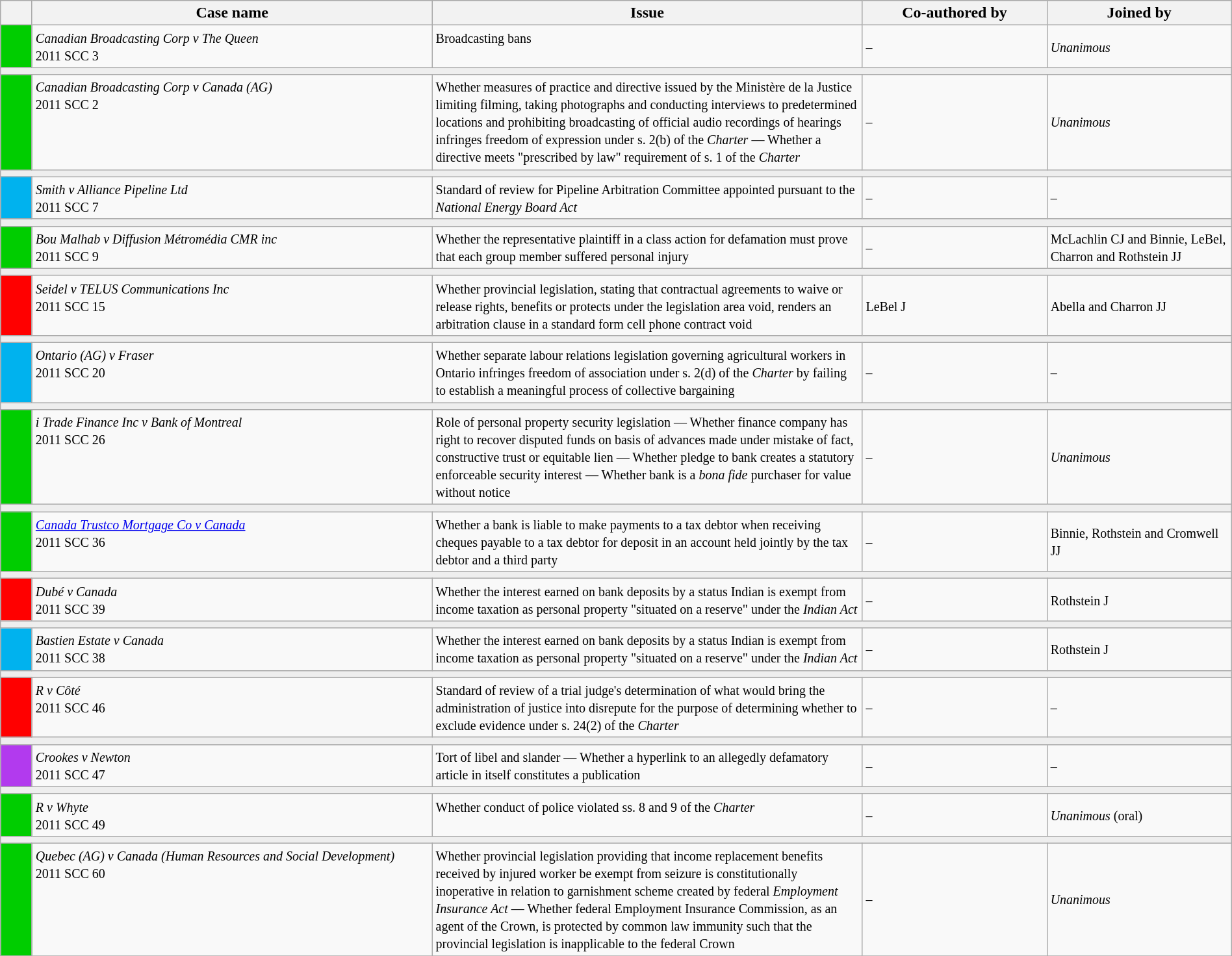<table class="wikitable" width=100%>
<tr bgcolor="#CCCCCC">
<th width=25px></th>
<th width=32.5%>Case name</th>
<th>Issue</th>
<th width=15%>Co-authored by</th>
<th width=15%>Joined by</th>
</tr>
<tr>
<td bgcolor="00cd00"></td>
<td align=left valign=top><small><em>Canadian Broadcasting Corp v The Queen</em><br> 2011 SCC 3 </small></td>
<td valign=top><small> Broadcasting bans</small></td>
<td><small> –</small></td>
<td><small>  <em>Unanimous</em></small></td>
</tr>
<tr>
<td bgcolor=#EEEEEE colspan=5 valign=top><small></small></td>
</tr>
<tr>
<td bgcolor="00cd00"></td>
<td align=left valign=top><small><em>Canadian Broadcasting Corp v Canada (AG)</em><br> 2011 SCC 2 </small></td>
<td valign=top><small> Whether measures of practice and directive issued by the Ministère de la Justice limiting filming, taking photographs and conducting interviews to predetermined locations and prohibiting broadcasting of official audio recordings of hearings infringes freedom of expression under s. 2(b) of the <em>Charter</em> — Whether a directive meets "prescribed by law" requirement of s. 1 of the <em>Charter</em></small></td>
<td><small> –</small></td>
<td><small> <em>Unanimous</em></small></td>
</tr>
<tr>
<td bgcolor=#EEEEEE colspan=5 valign=top><small></small></td>
</tr>
<tr>
<td bgcolor="00B2EE"></td>
<td align=left valign=top><small><em>Smith v Alliance Pipeline Ltd</em><br> 2011 SCC 7 </small></td>
<td valign=top><small>Standard of review for Pipeline Arbitration Committee appointed pursuant to the <em>National Energy Board Act</em></small></td>
<td><small> –</small></td>
<td><small> –</small></td>
</tr>
<tr>
<td bgcolor=#EEEEEE colspan=5 valign=top><small></small></td>
</tr>
<tr>
<td bgcolor="00cd00"></td>
<td align=left valign=top><small><em>Bou Malhab v Diffusion Métromédia CMR inc</em><br> 2011 SCC 9 </small></td>
<td valign=top><small>Whether the representative plaintiff in a class action for defamation must prove that each group member suffered personal injury</small></td>
<td><small> –</small></td>
<td><small> McLachlin CJ and Binnie, LeBel, Charron and Rothstein JJ</small></td>
</tr>
<tr>
<td bgcolor=#EEEEEE colspan=5 valign=top><small></small></td>
</tr>
<tr>
<td bgcolor="red"></td>
<td align=left valign=top><small><em>Seidel v TELUS Communications Inc</em><br> 2011 SCC 15 </small></td>
<td valign=top><small> Whether provincial legislation, stating that contractual agreements to waive or release rights, benefits or protects under the legislation area void, renders an arbitration clause in a standard form cell phone contract void</small></td>
<td><small> LeBel J</small></td>
<td><small> Abella and Charron JJ</small></td>
</tr>
<tr>
<td bgcolor=#EEEEEE colspan=5 valign=top><small></small></td>
</tr>
<tr>
<td bgcolor="00B2EE"></td>
<td align=left valign=top><small><em>Ontario (AG) v Fraser</em><br> 2011 SCC 20 </small></td>
<td valign=top><small> Whether separate labour relations legislation governing agricultural workers in Ontario infringes freedom of association under s. 2(d) of the <em>Charter</em> by failing to establish a meaningful process of collective bargaining</small></td>
<td><small> –</small></td>
<td><small> –</small></td>
</tr>
<tr>
<td bgcolor=#EEEEEE colspan=5 valign=top><small></small></td>
</tr>
<tr>
<td bgcolor="00cd00"></td>
<td align=left valign=top><small><em>i Trade Finance Inc v Bank of Montreal</em><br> 2011 SCC 26 </small></td>
<td valign=top><small> Role of personal property security legislation — Whether finance company has right to recover disputed funds on basis of advances made under mistake of fact, constructive trust or equitable lien — Whether pledge to bank creates a statutory enforceable security interest — Whether bank is a <em>bona fide</em> purchaser for value without notice</small></td>
<td><small> –</small></td>
<td><small> <em>Unanimous</em></small></td>
</tr>
<tr>
<td bgcolor=#EEEEEE colspan=5 valign=top><small></small></td>
</tr>
<tr>
<td bgcolor="00cd00"></td>
<td align=left valign=top><small><em><a href='#'>Canada Trustco Mortgage Co v Canada</a></em><br> 2011 SCC 36 </small></td>
<td valign=top><small> Whether a bank is liable to make payments to a tax debtor when receiving cheques payable to a tax debtor for deposit in an account held jointly by the tax debtor and a third party</small></td>
<td><small> –</small></td>
<td><small> Binnie, Rothstein and Cromwell JJ</small></td>
</tr>
<tr>
<td bgcolor=#EEEEEE colspan=5 valign=top><small></small></td>
</tr>
<tr>
<td bgcolor="red"></td>
<td align=left valign=top><small><em>Dubé v Canada</em><br> 2011 SCC 39 </small></td>
<td valign=top><small> Whether the interest earned on bank deposits by a status Indian is exempt from income taxation as personal property "situated on a reserve" under the <em>Indian Act</em></small></td>
<td><small> –</small></td>
<td><small> Rothstein J</small></td>
</tr>
<tr>
<td bgcolor=#EEEEEE colspan=5 valign=top><small></small></td>
</tr>
<tr>
<td bgcolor="00B2EE"></td>
<td align=left valign=top><small><em>Bastien Estate v Canada</em><br> 2011 SCC 38 </small></td>
<td valign=top><small> Whether the interest earned on bank deposits by a status Indian is exempt from income taxation as personal property "situated on a reserve" under the <em>Indian Act</em></small></td>
<td><small> –</small></td>
<td><small> Rothstein J</small></td>
</tr>
<tr>
<td bgcolor=#EEEEEE colspan=5 valign=top><small></small></td>
</tr>
<tr>
<td bgcolor="red"></td>
<td align=left valign=top><small><em>R v Côté</em><br> 2011 SCC 46 </small></td>
<td valign=top><small> Standard of review of a trial judge's determination of what would bring the administration of justice into disrepute for the purpose of determining whether to exclude evidence under s. 24(2) of the <em>Charter</em></small></td>
<td><small> –</small></td>
<td><small> –</small></td>
</tr>
<tr>
<td bgcolor=#EEEEEE colspan=5 valign=top><small></small></td>
</tr>
<tr>
<td bgcolor="B23AEE"></td>
<td align=left valign=top><small><em>Crookes v Newton</em><br> 2011 SCC 47 </small></td>
<td valign=top><small> Tort of libel and slander — Whether a hyperlink to an allegedly defamatory article in itself constitutes a publication</small></td>
<td><small> –</small></td>
<td><small> –</small></td>
</tr>
<tr>
<td bgcolor=#EEEEEE colspan=5 valign=top><small></small></td>
</tr>
<tr>
<td bgcolor="00cd00"></td>
<td align=left valign=top><small><em>R v Whyte</em><br> 2011 SCC 49 </small></td>
<td valign=top><small> Whether conduct of police violated ss. 8 and 9 of the <em>Charter</em></small></td>
<td><small> –</small></td>
<td><small> <em>Unanimous</em> (oral)</small></td>
</tr>
<tr>
<td bgcolor=#EEEEEE colspan=5 valign=top><small></small></td>
</tr>
<tr>
<td bgcolor="00cd00"></td>
<td align=left valign=top><small><em>Quebec (AG) v Canada (Human Resources and Social Development)</em><br> 2011 SCC 60 </small></td>
<td valign=top><small> Whether provincial legislation providing that income replacement benefits received by injured worker be exempt from seizure is constitutionally inoperative in relation to garnishment scheme created by federal <em>Employment Insurance Act</em> — Whether federal Employment Insurance Commission, as an agent of the Crown, is protected by common law immunity such that the provincial legislation is inapplicable to the federal Crown</small></td>
<td><small> –</small></td>
<td><small> <em>Unanimous</em></small></td>
</tr>
<tr>
</tr>
</table>
